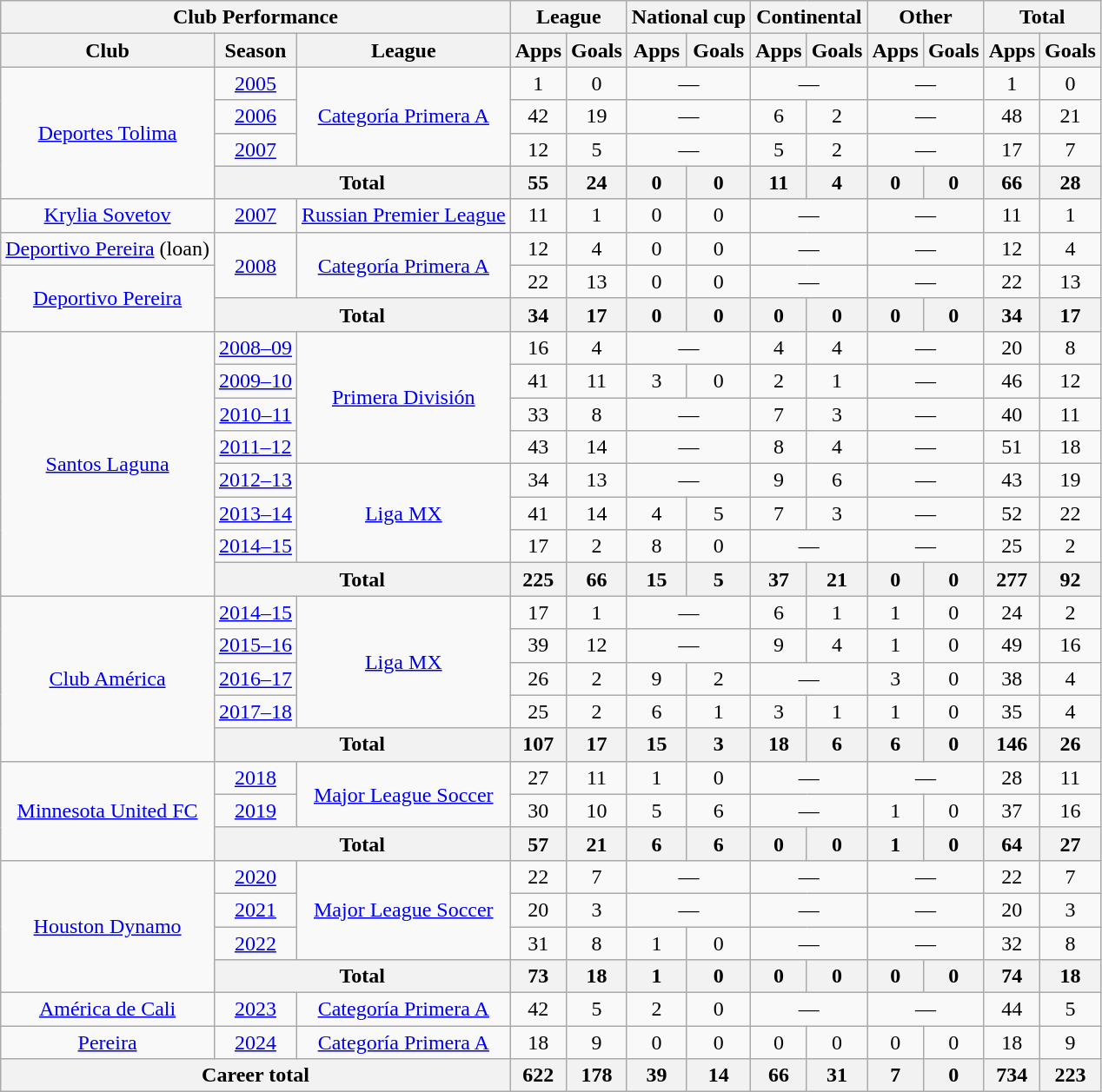<table class="wikitable" style="text-align:center">
<tr>
<th colspan="3">Club Performance</th>
<th colspan="2">League</th>
<th colspan="2">National cup</th>
<th colspan="2">Continental</th>
<th colspan="2">Other</th>
<th colspan="2">Total</th>
</tr>
<tr>
<th>Club</th>
<th>Season</th>
<th>League</th>
<th>Apps</th>
<th>Goals</th>
<th>Apps</th>
<th>Goals</th>
<th>Apps</th>
<th>Goals</th>
<th>Apps</th>
<th>Goals</th>
<th>Apps</th>
<th>Goals</th>
</tr>
<tr>
<td rowspan="4"><a href='#'>Deportes Tolima</a></td>
<td><a href='#'>2005</a></td>
<td rowspan="3"><a href='#'>Categoría Primera A</a></td>
<td>1</td>
<td>0</td>
<td colspan="2">—</td>
<td colspan="2">—</td>
<td colspan="2">—</td>
<td>1</td>
<td>0</td>
</tr>
<tr>
<td><a href='#'>2006</a></td>
<td>42</td>
<td>19</td>
<td colspan="2">—</td>
<td>6</td>
<td>2</td>
<td colspan="2">—</td>
<td>48</td>
<td>21</td>
</tr>
<tr>
<td><a href='#'>2007</a></td>
<td>12</td>
<td>5</td>
<td colspan="2">—</td>
<td>5</td>
<td>2</td>
<td colspan="2">—</td>
<td>17</td>
<td>7</td>
</tr>
<tr>
<th colspan="2">Total</th>
<th>55</th>
<th>24</th>
<th>0</th>
<th>0</th>
<th>11</th>
<th>4</th>
<th>0</th>
<th>0</th>
<th>66</th>
<th>28</th>
</tr>
<tr>
<td><a href='#'>Krylia Sovetov</a></td>
<td><a href='#'>2007</a></td>
<td><a href='#'>Russian Premier League</a></td>
<td>11</td>
<td>1</td>
<td>0</td>
<td>0</td>
<td colspan="2">—</td>
<td colspan="2">—</td>
<td>11</td>
<td>1</td>
</tr>
<tr>
<td><a href='#'>Deportivo Pereira</a> (loan)</td>
<td rowspan="2"><a href='#'>2008</a></td>
<td rowspan="2"><a href='#'>Categoría Primera A</a></td>
<td>12</td>
<td>4</td>
<td>0</td>
<td>0</td>
<td colspan="2">—</td>
<td colspan="2">—</td>
<td>12</td>
<td>4</td>
</tr>
<tr>
<td rowspan="2"><a href='#'>Deportivo Pereira</a></td>
<td>22</td>
<td>13</td>
<td>0</td>
<td>0</td>
<td colspan="2">—</td>
<td colspan="2">—</td>
<td>22</td>
<td>13</td>
</tr>
<tr>
<th colspan="2">Total</th>
<th>34</th>
<th>17</th>
<th>0</th>
<th>0</th>
<th>0</th>
<th>0</th>
<th>0</th>
<th>0</th>
<th>34</th>
<th>17</th>
</tr>
<tr>
<td rowspan="8"><a href='#'>Santos Laguna</a></td>
<td><a href='#'>2008–09</a></td>
<td rowspan="4"><a href='#'>Primera División</a></td>
<td>16</td>
<td>4</td>
<td colspan="2">—</td>
<td>4</td>
<td>4</td>
<td colspan="2">—</td>
<td>20</td>
<td>8</td>
</tr>
<tr>
<td><a href='#'>2009–10</a></td>
<td>41</td>
<td>11</td>
<td>3</td>
<td>0</td>
<td>2</td>
<td>1</td>
<td colspan="2">—</td>
<td>46</td>
<td>12</td>
</tr>
<tr>
<td><a href='#'>2010–11</a></td>
<td>33</td>
<td>8</td>
<td colspan="2">—</td>
<td>7</td>
<td>3</td>
<td colspan="2">—</td>
<td>40</td>
<td>11</td>
</tr>
<tr>
<td><a href='#'>2011–12</a></td>
<td>43</td>
<td>14</td>
<td colspan="2">—</td>
<td>8</td>
<td>4</td>
<td colspan="2">—</td>
<td>51</td>
<td>18</td>
</tr>
<tr>
<td><a href='#'>2012–13</a></td>
<td rowspan="3"><a href='#'>Liga MX</a></td>
<td>34</td>
<td>13</td>
<td colspan="2">—</td>
<td>9</td>
<td>6</td>
<td colspan="2">—</td>
<td>43</td>
<td>19</td>
</tr>
<tr>
<td><a href='#'>2013–14</a></td>
<td>41</td>
<td>14</td>
<td>4</td>
<td>5</td>
<td>7</td>
<td>3</td>
<td colspan="2">—</td>
<td>52</td>
<td>22</td>
</tr>
<tr>
<td><a href='#'>2014–15</a></td>
<td>17</td>
<td>2</td>
<td>8</td>
<td>0</td>
<td colspan="2">—</td>
<td colspan="2">—</td>
<td>25</td>
<td>2</td>
</tr>
<tr>
<th colspan="2">Total</th>
<th>225</th>
<th>66</th>
<th>15</th>
<th>5</th>
<th>37</th>
<th>21</th>
<th>0</th>
<th>0</th>
<th>277</th>
<th>92</th>
</tr>
<tr>
<td rowspan="5"><a href='#'>Club América</a></td>
<td><a href='#'>2014–15</a></td>
<td rowspan="4"><a href='#'>Liga MX</a></td>
<td>17</td>
<td>1</td>
<td colspan="2">—</td>
<td>6</td>
<td>1</td>
<td>1</td>
<td>0</td>
<td>24</td>
<td>2</td>
</tr>
<tr>
<td><a href='#'>2015–16</a></td>
<td>39</td>
<td>12</td>
<td colspan="2">—</td>
<td>9</td>
<td>4</td>
<td>1</td>
<td>0</td>
<td>49</td>
<td>16</td>
</tr>
<tr>
<td><a href='#'>2016–17</a></td>
<td>26</td>
<td>2</td>
<td>9</td>
<td>2</td>
<td colspan="2">—</td>
<td>3</td>
<td>0</td>
<td>38</td>
<td>4</td>
</tr>
<tr>
<td><a href='#'>2017–18</a></td>
<td>25</td>
<td>2</td>
<td>6</td>
<td>1</td>
<td>3</td>
<td>1</td>
<td>1</td>
<td>0</td>
<td>35</td>
<td>4</td>
</tr>
<tr>
<th colspan="2">Total</th>
<th>107</th>
<th>17</th>
<th>15</th>
<th>3</th>
<th>18</th>
<th>6</th>
<th>6</th>
<th>0</th>
<th>146</th>
<th>26</th>
</tr>
<tr>
<td rowspan="3"><a href='#'>Minnesota United FC</a></td>
<td><a href='#'>2018</a></td>
<td rowspan="2"><a href='#'>Major League Soccer</a></td>
<td>27</td>
<td>11</td>
<td>1</td>
<td>0</td>
<td colspan="2">—</td>
<td colspan="2">—</td>
<td>28</td>
<td>11</td>
</tr>
<tr>
<td><a href='#'>2019</a></td>
<td>30</td>
<td>10</td>
<td>5</td>
<td>6</td>
<td colspan="2">—</td>
<td>1</td>
<td>0</td>
<td>37</td>
<td>16</td>
</tr>
<tr>
<th colspan="2">Total</th>
<th>57</th>
<th>21</th>
<th>6</th>
<th>6</th>
<th>0</th>
<th>0</th>
<th>1</th>
<th>0</th>
<th>64</th>
<th>27</th>
</tr>
<tr>
<td rowspan="4"><a href='#'>Houston Dynamo</a></td>
<td><a href='#'>2020</a></td>
<td rowspan="3"><a href='#'>Major League Soccer</a></td>
<td>22</td>
<td>7</td>
<td colspan="2">—</td>
<td colspan="2">—</td>
<td colspan="2">—</td>
<td>22</td>
<td>7</td>
</tr>
<tr>
<td><a href='#'>2021</a></td>
<td>20</td>
<td>3</td>
<td colspan="2">—</td>
<td colspan="2">—</td>
<td colspan="2">—</td>
<td>20</td>
<td>3</td>
</tr>
<tr>
<td><a href='#'>2022</a></td>
<td>31</td>
<td>8</td>
<td>1</td>
<td>0</td>
<td colspan="2">—</td>
<td colspan="2">—</td>
<td>32</td>
<td>8</td>
</tr>
<tr>
<th colspan="2">Total</th>
<th>73</th>
<th>18</th>
<th>1</th>
<th>0</th>
<th>0</th>
<th>0</th>
<th>0</th>
<th>0</th>
<th>74</th>
<th>18</th>
</tr>
<tr>
<td><a href='#'>América de Cali</a></td>
<td><a href='#'>2023</a></td>
<td><a href='#'>Categoría Primera A</a></td>
<td>42</td>
<td>5</td>
<td>2</td>
<td>0</td>
<td colspan="2">—</td>
<td colspan="2">—</td>
<td>44</td>
<td>5</td>
</tr>
<tr>
<td><a href='#'>Pereira</a></td>
<td><a href='#'>2024</a></td>
<td><a href='#'>Categoría Primera A</a></td>
<td>18</td>
<td>9</td>
<td>0</td>
<td>0</td>
<td>0</td>
<td>0</td>
<td>0</td>
<td>0</td>
<td>18</td>
<td>9</td>
</tr>
<tr>
<th colspan="3">Career total</th>
<th>622</th>
<th>178</th>
<th>39</th>
<th>14</th>
<th>66</th>
<th>31</th>
<th>7</th>
<th>0</th>
<th>734</th>
<th>223</th>
</tr>
</table>
